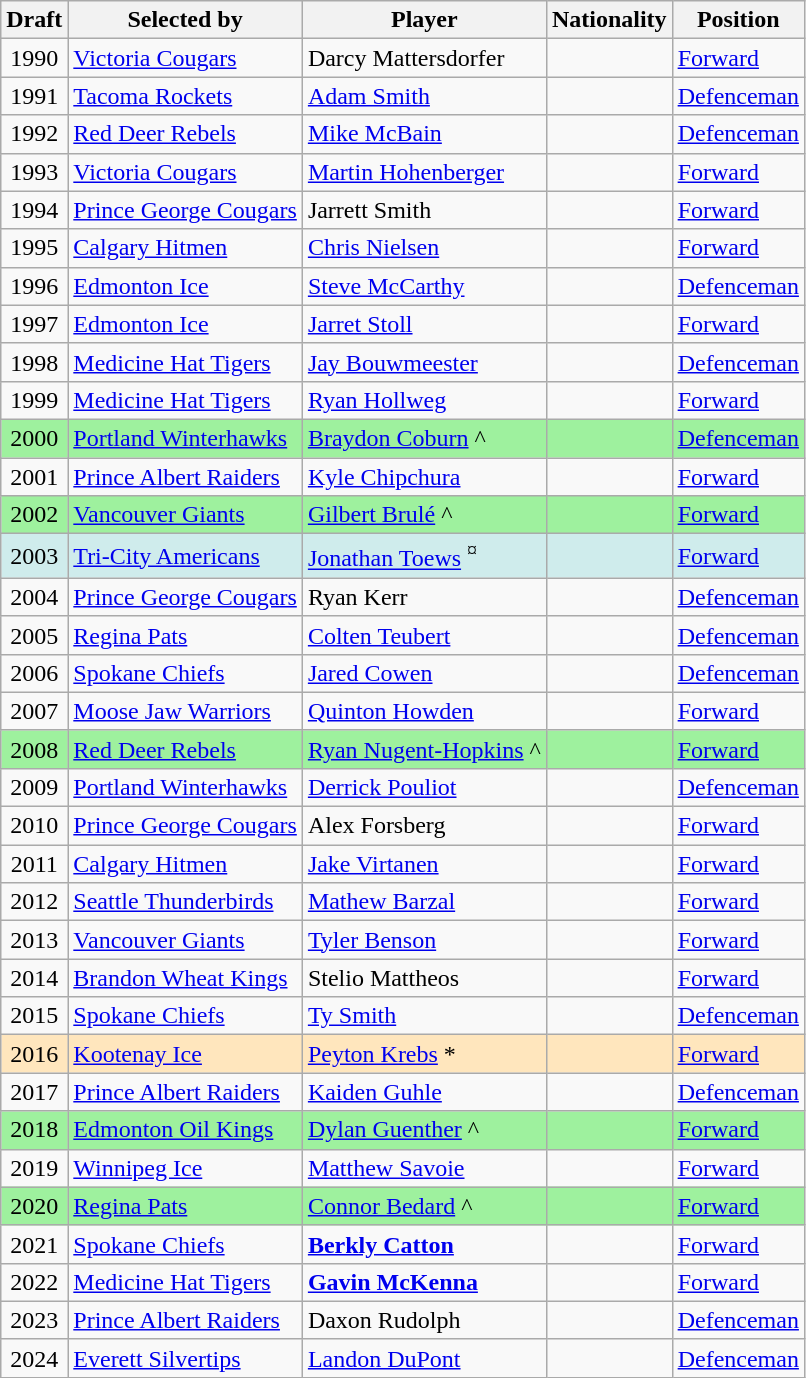<table class="wikitable sortable">
<tr>
<th>Draft</th>
<th>Selected by</th>
<th>Player</th>
<th>Nationality</th>
<th>Position</th>
</tr>
<tr>
<td align=center>1990</td>
<td><a href='#'>Victoria Cougars</a></td>
<td>Darcy Mattersdorfer</td>
<td></td>
<td><a href='#'>Forward</a></td>
</tr>
<tr>
<td align=center>1991</td>
<td><a href='#'>Tacoma Rockets</a></td>
<td><a href='#'>Adam Smith</a></td>
<td></td>
<td><a href='#'>Defenceman</a></td>
</tr>
<tr>
<td align=center>1992</td>
<td><a href='#'>Red Deer Rebels</a></td>
<td><a href='#'>Mike McBain</a></td>
<td></td>
<td><a href='#'>Defenceman</a></td>
</tr>
<tr>
<td align=center>1993</td>
<td><a href='#'>Victoria Cougars</a></td>
<td><a href='#'>Martin Hohenberger</a></td>
<td></td>
<td><a href='#'>Forward</a></td>
</tr>
<tr>
<td align=center>1994</td>
<td><a href='#'>Prince George Cougars</a></td>
<td>Jarrett Smith</td>
<td></td>
<td><a href='#'>Forward</a></td>
</tr>
<tr>
<td align=center>1995</td>
<td><a href='#'>Calgary Hitmen</a></td>
<td><a href='#'>Chris Nielsen</a></td>
<td></td>
<td><a href='#'>Forward</a></td>
</tr>
<tr>
<td align=center>1996</td>
<td><a href='#'>Edmonton Ice</a></td>
<td><a href='#'>Steve McCarthy</a></td>
<td></td>
<td><a href='#'>Defenceman</a></td>
</tr>
<tr>
<td align=center>1997</td>
<td><a href='#'>Edmonton Ice</a></td>
<td><a href='#'>Jarret Stoll</a></td>
<td></td>
<td><a href='#'>Forward</a></td>
</tr>
<tr>
<td align=center>1998</td>
<td><a href='#'>Medicine Hat Tigers</a></td>
<td><a href='#'>Jay Bouwmeester</a></td>
<td></td>
<td><a href='#'>Defenceman</a></td>
</tr>
<tr>
<td align=center>1999</td>
<td><a href='#'>Medicine Hat Tigers</a></td>
<td><a href='#'>Ryan Hollweg</a></td>
<td></td>
<td><a href='#'>Forward</a></td>
</tr>
<tr bgcolor="#9EF19E">
<td align=center>2000</td>
<td><a href='#'>Portland Winterhawks</a></td>
<td><a href='#'>Braydon Coburn</a> ^</td>
<td></td>
<td><a href='#'>Defenceman</a></td>
</tr>
<tr>
<td align=center>2001</td>
<td><a href='#'>Prince Albert Raiders</a></td>
<td><a href='#'>Kyle Chipchura</a></td>
<td></td>
<td><a href='#'>Forward</a></td>
</tr>
<tr bgcolor="#9EF19E">
<td align=center>2002</td>
<td><a href='#'>Vancouver Giants</a></td>
<td><a href='#'>Gilbert Brulé</a> ^</td>
<td></td>
<td><a href='#'>Forward</a></td>
</tr>
<tr bgcolor="#CFECEC">
<td align=center>2003</td>
<td><a href='#'>Tri-City Americans</a></td>
<td><a href='#'>Jonathan Toews</a> <sup>¤</sup></td>
<td></td>
<td><a href='#'>Forward</a></td>
</tr>
<tr>
<td align=center>2004</td>
<td><a href='#'>Prince George Cougars</a></td>
<td>Ryan Kerr</td>
<td></td>
<td><a href='#'>Defenceman</a></td>
</tr>
<tr>
<td align=center>2005</td>
<td><a href='#'>Regina Pats</a></td>
<td><a href='#'>Colten Teubert</a></td>
<td></td>
<td><a href='#'>Defenceman</a></td>
</tr>
<tr>
<td align=center>2006</td>
<td><a href='#'>Spokane Chiefs</a></td>
<td><a href='#'>Jared Cowen</a></td>
<td></td>
<td><a href='#'>Defenceman</a></td>
</tr>
<tr>
<td align=center>2007</td>
<td><a href='#'>Moose Jaw Warriors</a></td>
<td><a href='#'>Quinton Howden</a></td>
<td></td>
<td><a href='#'>Forward</a></td>
</tr>
<tr bgcolor="#9EF19E">
<td align=center>2008</td>
<td><a href='#'>Red Deer Rebels</a></td>
<td><a href='#'>Ryan Nugent-Hopkins</a> ^</td>
<td></td>
<td><a href='#'>Forward</a></td>
</tr>
<tr>
<td align=center>2009</td>
<td><a href='#'>Portland Winterhawks</a></td>
<td><a href='#'>Derrick Pouliot</a></td>
<td></td>
<td><a href='#'>Defenceman</a></td>
</tr>
<tr>
<td align=center>2010</td>
<td><a href='#'>Prince George Cougars</a></td>
<td>Alex Forsberg</td>
<td></td>
<td><a href='#'>Forward</a></td>
</tr>
<tr>
<td align=center>2011</td>
<td><a href='#'>Calgary Hitmen</a></td>
<td><a href='#'>Jake Virtanen</a></td>
<td></td>
<td><a href='#'>Forward</a></td>
</tr>
<tr>
<td align=center>2012</td>
<td><a href='#'>Seattle Thunderbirds</a></td>
<td><a href='#'>Mathew Barzal</a></td>
<td></td>
<td><a href='#'>Forward</a></td>
</tr>
<tr>
<td align=center>2013</td>
<td><a href='#'>Vancouver Giants</a></td>
<td><a href='#'>Tyler Benson</a></td>
<td></td>
<td><a href='#'>Forward</a></td>
</tr>
<tr>
<td align=center>2014</td>
<td><a href='#'>Brandon Wheat Kings</a></td>
<td>Stelio Mattheos</td>
<td></td>
<td><a href='#'>Forward</a></td>
</tr>
<tr>
<td align=center>2015</td>
<td><a href='#'>Spokane Chiefs</a></td>
<td><a href='#'>Ty Smith</a></td>
<td></td>
<td><a href='#'>Defenceman</a></td>
</tr>
<tr bgcolor="#FFE6BD">
<td align=center>2016</td>
<td><a href='#'>Kootenay Ice</a></td>
<td><a href='#'>Peyton Krebs</a> *</td>
<td></td>
<td><a href='#'>Forward</a></td>
</tr>
<tr>
<td align=center>2017</td>
<td><a href='#'>Prince Albert Raiders</a></td>
<td><a href='#'>Kaiden Guhle</a></td>
<td></td>
<td><a href='#'>Defenceman</a></td>
</tr>
<tr bgcolor="#9EF19E">
<td align=center>2018</td>
<td><a href='#'>Edmonton Oil Kings</a></td>
<td><a href='#'>Dylan Guenther</a> ^</td>
<td></td>
<td><a href='#'>Forward</a></td>
</tr>
<tr>
<td align=center>2019</td>
<td><a href='#'>Winnipeg Ice</a></td>
<td><a href='#'>Matthew Savoie</a></td>
<td></td>
<td><a href='#'>Forward</a></td>
</tr>
<tr bgcolor="#9EF19E">
<td align=center>2020</td>
<td><a href='#'>Regina Pats</a></td>
<td><a href='#'>Connor Bedard</a> ^</td>
<td></td>
<td><a href='#'>Forward</a></td>
</tr>
<tr>
<td align=center>2021</td>
<td><a href='#'>Spokane Chiefs</a></td>
<td><strong><a href='#'>Berkly Catton</a></strong></td>
<td></td>
<td><a href='#'>Forward</a></td>
</tr>
<tr>
<td align=center>2022</td>
<td><a href='#'>Medicine Hat Tigers</a></td>
<td><strong><a href='#'>Gavin McKenna</a></strong></td>
<td></td>
<td><a href='#'>Forward</a></td>
</tr>
<tr>
<td align=center>2023</td>
<td><a href='#'>Prince Albert Raiders</a></td>
<td>Daxon Rudolph</td>
<td></td>
<td><a href='#'>Defenceman</a></td>
</tr>
<tr>
<td align=center>2024</td>
<td><a href='#'>Everett Silvertips</a></td>
<td><a href='#'>Landon DuPont</a></td>
<td></td>
<td><a href='#'>Defenceman</a></td>
</tr>
</table>
